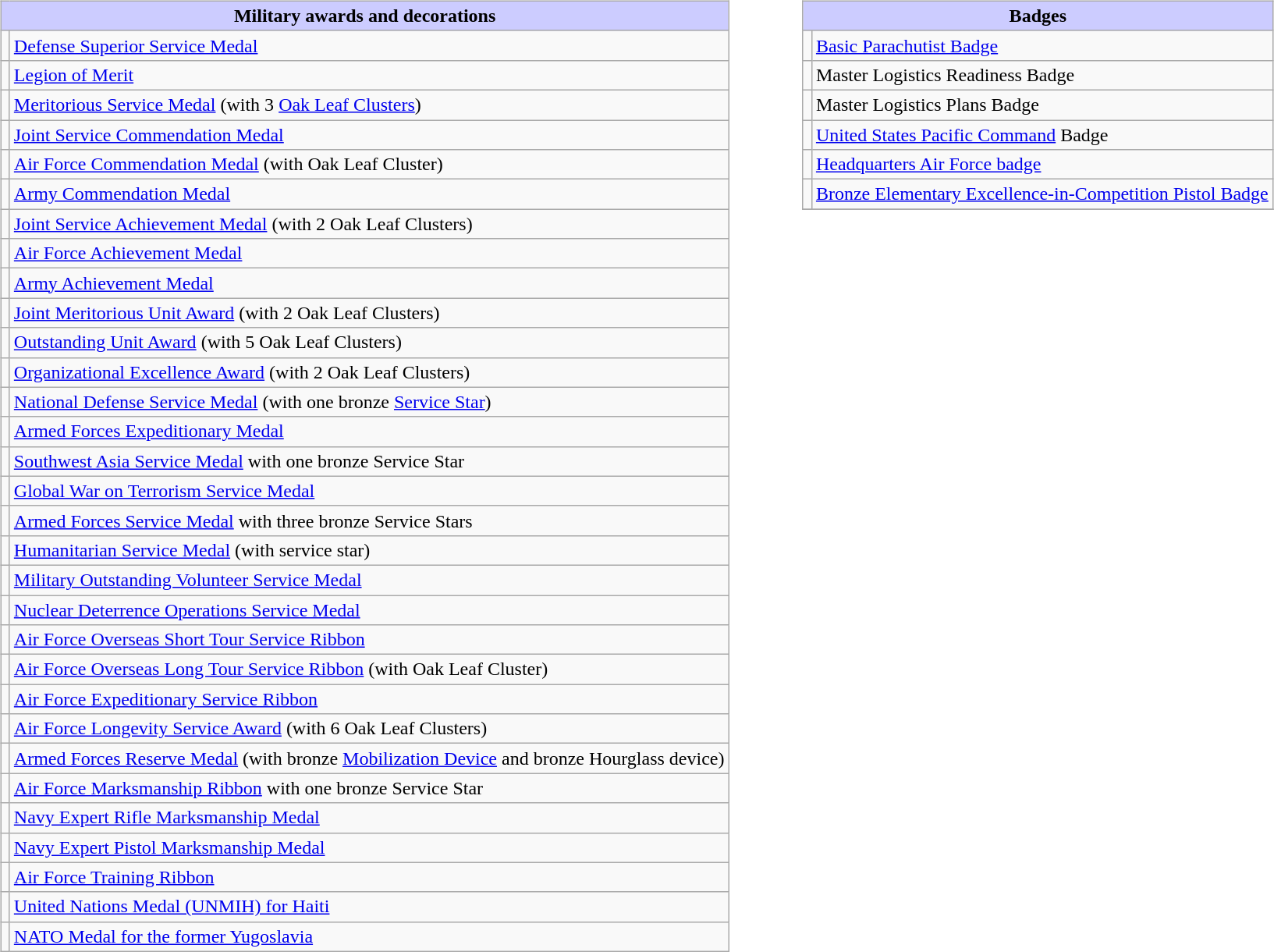<table width="90%">
<tr>
<td valign="top"><br><table class="wikitable">
<tr bgcolor = "#ccccff" align=center>
<td colspan=2><strong>Military awards and decorations</strong></td>
</tr>
<tr>
<td></td>
<td><a href='#'>Defense Superior Service Medal</a></td>
</tr>
<tr>
<td></td>
<td><a href='#'>Legion of Merit</a></td>
</tr>
<tr>
<td><span></span><span></span><span></span></td>
<td><a href='#'>Meritorious Service Medal</a> (with 3 <a href='#'>Oak Leaf Clusters</a>)</td>
</tr>
<tr>
<td></td>
<td><a href='#'>Joint Service Commendation Medal</a></td>
</tr>
<tr>
<td></td>
<td><a href='#'>Air Force Commendation Medal</a> (with Oak Leaf Cluster)</td>
</tr>
<tr>
<td></td>
<td><a href='#'>Army Commendation Medal</a></td>
</tr>
<tr>
<td><span></span><span></span></td>
<td><a href='#'>Joint Service Achievement Medal</a> (with 2 Oak Leaf Clusters)</td>
</tr>
<tr>
<td></td>
<td><a href='#'>Air Force Achievement Medal</a></td>
</tr>
<tr>
<td></td>
<td><a href='#'>Army Achievement Medal</a></td>
</tr>
<tr>
<td><span></span><span></span></td>
<td><a href='#'>Joint Meritorious Unit Award</a> (with 2 Oak Leaf Clusters)</td>
</tr>
<tr>
<td></td>
<td><a href='#'>Outstanding Unit Award</a> (with 5 Oak Leaf Clusters)</td>
</tr>
<tr>
<td><span></span><span></span></td>
<td><a href='#'>Organizational Excellence Award</a> (with 2 Oak Leaf Clusters)</td>
</tr>
<tr>
<td></td>
<td><a href='#'>National Defense Service Medal</a> (with one bronze <a href='#'>Service Star</a>)</td>
</tr>
<tr>
<td></td>
<td><a href='#'>Armed Forces Expeditionary Medal</a></td>
</tr>
<tr>
<td></td>
<td><a href='#'>Southwest Asia Service Medal</a> with one bronze Service Star</td>
</tr>
<tr>
<td></td>
<td><a href='#'>Global War on Terrorism Service Medal</a></td>
</tr>
<tr>
<td><span></span><span></span><span></span></td>
<td><a href='#'>Armed Forces Service Medal</a> with three bronze Service Stars</td>
</tr>
<tr>
<td></td>
<td><a href='#'>Humanitarian Service Medal</a> (with service star)</td>
</tr>
<tr>
<td></td>
<td><a href='#'>Military Outstanding Volunteer Service Medal</a></td>
</tr>
<tr>
<td></td>
<td><a href='#'>Nuclear Deterrence Operations Service Medal</a></td>
</tr>
<tr>
<td></td>
<td><a href='#'>Air Force Overseas Short Tour Service Ribbon</a></td>
</tr>
<tr>
<td></td>
<td><a href='#'>Air Force Overseas Long Tour Service Ribbon</a> (with Oak Leaf Cluster)</td>
</tr>
<tr>
<td></td>
<td><a href='#'>Air Force Expeditionary Service Ribbon</a></td>
</tr>
<tr>
<td><span></span><span></span></td>
<td><a href='#'>Air Force Longevity Service Award</a> (with 6 Oak Leaf Clusters)</td>
</tr>
<tr>
<td><span></span></td>
<td><a href='#'>Armed Forces Reserve Medal</a> (with bronze <a href='#'>Mobilization Device</a> and bronze Hourglass device)</td>
</tr>
<tr>
<td></td>
<td><a href='#'>Air Force Marksmanship Ribbon</a> with one bronze Service Star</td>
</tr>
<tr>
<td></td>
<td><a href='#'>Navy Expert Rifle Marksmanship Medal</a></td>
</tr>
<tr>
<td></td>
<td><a href='#'>Navy Expert Pistol Marksmanship Medal</a></td>
</tr>
<tr>
<td></td>
<td><a href='#'>Air Force Training Ribbon</a></td>
</tr>
<tr>
<td></td>
<td><a href='#'>United Nations Medal (UNMIH) for Haiti</a></td>
</tr>
<tr>
<td></td>
<td><a href='#'>NATO Medal for the former Yugoslavia</a></td>
</tr>
</table>
</td>
<td valign="top"><br><table class="wikitable">
<tr bgcolor = "#ccccff" align=center>
<td colspan=2><strong>Badges</strong></td>
</tr>
<tr>
<td align=center></td>
<td><a href='#'>Basic Parachutist Badge</a></td>
</tr>
<tr>
<td align=center><span></span></td>
<td>Master Logistics Readiness Badge</td>
</tr>
<tr>
<td align=center><span></span></td>
<td>Master Logistics Plans Badge</td>
</tr>
<tr>
<td align=center></td>
<td><a href='#'>United States Pacific Command</a> Badge</td>
</tr>
<tr>
<td align=center></td>
<td><a href='#'>Headquarters Air Force badge</a></td>
</tr>
<tr>
<td align=center></td>
<td><a href='#'>Bronze Elementary Excellence-in-Competition Pistol Badge</a></td>
</tr>
<tr>
</tr>
</table>
</td>
</tr>
</table>
